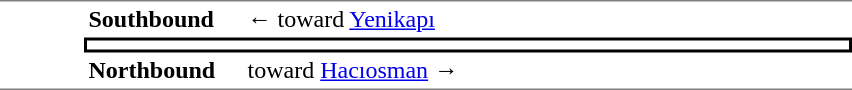<table table border=0 cellspacing=0 cellpadding=3>
<tr>
<td style="border-top:solid 1px gray;border-bottom:solid 1px gray;" width=50 rowspan=3 valign=top></td>
<td style="border-top:solid 1px gray;" width=100><strong>Southbound</strong></td>
<td style="border-top:solid 1px gray;" width=400>←  toward <a href='#'>Yenikapı</a></td>
</tr>
<tr>
<td style="border-top:solid 2px black;border-right:solid 2px black;border-left:solid 2px black;border-bottom:solid 2px black;text-align:center;" colspan=2></td>
</tr>
<tr>
<td style="border-bottom:solid 1px gray;"><strong>Northbound</strong></td>
<td style="border-bottom:solid 1px gray;"> toward <a href='#'>Hacıosman</a> →</td>
</tr>
</table>
